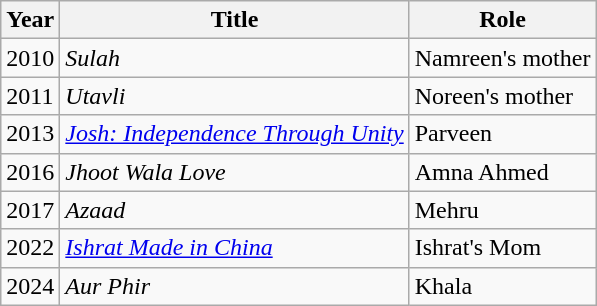<table class="wikitable sortable plainrowheaders">
<tr style="text-align:center;">
<th scope="col">Year</th>
<th scope="col">Title</th>
<th scope="col">Role</th>
</tr>
<tr>
<td>2010</td>
<td><em>Sulah</em></td>
<td>Namreen's mother</td>
</tr>
<tr>
<td>2011</td>
<td><em>Utavli</em></td>
<td>Noreen's mother</td>
</tr>
<tr>
<td>2013</td>
<td><em><a href='#'>Josh: Independence Through Unity</a></em></td>
<td>Parveen</td>
</tr>
<tr>
<td>2016</td>
<td><em>Jhoot Wala Love</em></td>
<td>Amna Ahmed</td>
</tr>
<tr>
<td>2017</td>
<td><em>Azaad</em></td>
<td>Mehru</td>
</tr>
<tr>
<td>2022</td>
<td><em><a href='#'>Ishrat Made in China</a></em></td>
<td>Ishrat's Mom</td>
</tr>
<tr>
<td>2024</td>
<td><em>Aur Phir</em></td>
<td>Khala</td>
</tr>
</table>
